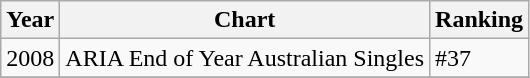<table class="wikitable" border="1">
<tr>
<th>Year</th>
<th>Chart</th>
<th>Ranking</th>
</tr>
<tr>
<td>2008</td>
<td>ARIA End of Year Australian Singles</td>
<td>#37</td>
</tr>
<tr>
</tr>
</table>
